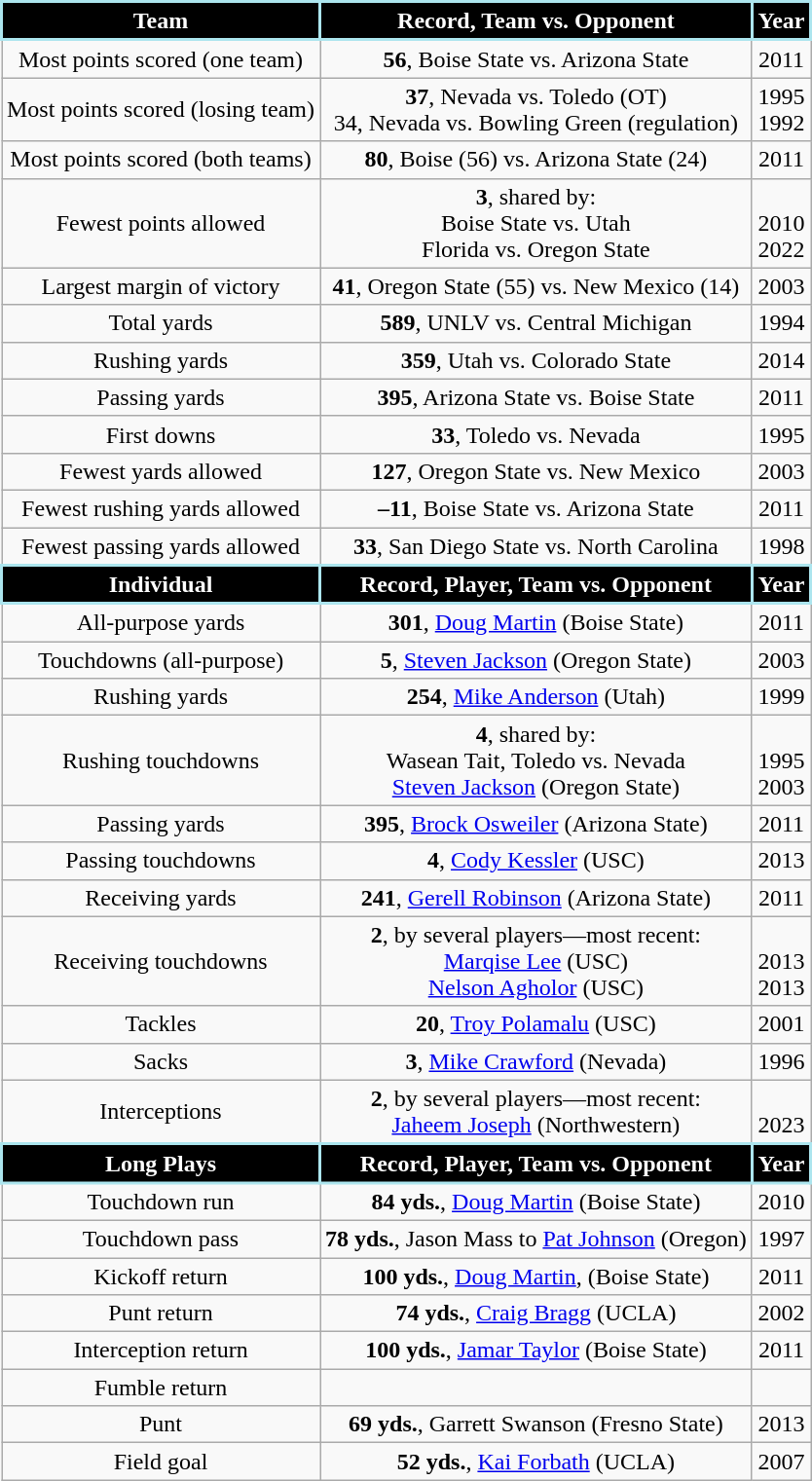<table class="wikitable" style="text-align:center">
<tr>
<th style="background:#000000; color:#FFFFFF; border: 2px solid #ACE5EE;">Team</th>
<th style="background:#000000; color:#FFFFFF; border: 2px solid #ACE5EE;">Record, Team vs. Opponent</th>
<th style="background:#000000; color:#FFFFFF; border: 2px solid #ACE5EE;">Year</th>
</tr>
<tr>
<td>Most points scored (one team)</td>
<td><strong>56</strong>, Boise State vs. Arizona State</td>
<td>2011</td>
</tr>
<tr>
<td>Most points scored (losing team)</td>
<td><strong>37</strong>, Nevada vs. Toledo (OT)<br>34, Nevada vs. Bowling Green (regulation)</td>
<td>1995<br>1992</td>
</tr>
<tr>
<td>Most points scored (both teams)</td>
<td><strong>80</strong>, Boise (56) vs. Arizona State (24)</td>
<td>2011</td>
</tr>
<tr>
<td>Fewest points allowed</td>
<td><strong>3</strong>, shared by:<br>Boise State vs. Utah<br>Florida vs. Oregon State</td>
<td><br>2010<br>2022</td>
</tr>
<tr>
<td>Largest margin of victory</td>
<td><strong>41</strong>, Oregon State (55) vs. New Mexico (14)</td>
<td>2003</td>
</tr>
<tr>
<td>Total yards</td>
<td><strong>589</strong>, UNLV vs. Central Michigan</td>
<td>1994</td>
</tr>
<tr>
<td>Rushing yards</td>
<td><strong>359</strong>, Utah vs. Colorado State</td>
<td>2014</td>
</tr>
<tr>
<td>Passing yards</td>
<td><strong>395</strong>, Arizona State vs. Boise State</td>
<td>2011</td>
</tr>
<tr>
<td>First downs</td>
<td><strong>33</strong>, Toledo vs. Nevada</td>
<td>1995</td>
</tr>
<tr>
<td>Fewest yards allowed</td>
<td><strong>127</strong>, Oregon State vs. New Mexico</td>
<td>2003</td>
</tr>
<tr>
<td>Fewest rushing yards allowed</td>
<td><strong>–11</strong>, Boise State vs. Arizona State</td>
<td>2011</td>
</tr>
<tr>
<td>Fewest passing yards allowed</td>
<td><strong>33</strong>, San Diego State vs. North Carolina</td>
<td>1998</td>
</tr>
<tr>
<th style="background:#000000; color:#FFFFFF; border: 2px solid #ACE5EE;">Individual</th>
<th style="background:#000000; color:#FFFFFF; border: 2px solid #ACE5EE;">Record, Player, Team vs. Opponent</th>
<th style="background:#000000; color:#FFFFFF; border: 2px solid #ACE5EE;">Year</th>
</tr>
<tr>
<td>All-purpose yards</td>
<td><strong>301</strong>, <a href='#'>Doug Martin</a> (Boise State)</td>
<td>2011</td>
</tr>
<tr>
<td>Touchdowns (all-purpose)</td>
<td><strong>5</strong>, <a href='#'>Steven Jackson</a> (Oregon State)</td>
<td>2003</td>
</tr>
<tr>
<td>Rushing yards</td>
<td><strong>254</strong>, <a href='#'>Mike Anderson</a> (Utah)</td>
<td>1999</td>
</tr>
<tr>
<td>Rushing touchdowns</td>
<td><strong>4</strong>, shared by:<br>Wasean Tait, Toledo vs. Nevada<br><a href='#'>Steven Jackson</a> (Oregon State)</td>
<td><br>1995<br>2003</td>
</tr>
<tr>
<td>Passing yards</td>
<td><strong>395</strong>, <a href='#'>Brock Osweiler</a> (Arizona State)</td>
<td>2011</td>
</tr>
<tr>
<td>Passing touchdowns</td>
<td><strong>4</strong>, <a href='#'>Cody Kessler</a> (USC)</td>
<td>2013</td>
</tr>
<tr>
<td>Receiving yards</td>
<td><strong>241</strong>, <a href='#'>Gerell Robinson</a> (Arizona State)</td>
<td>2011</td>
</tr>
<tr>
<td>Receiving touchdowns</td>
<td><strong>2</strong>, by several players—most recent:<br><a href='#'>Marqise Lee</a> (USC)<br><a href='#'>Nelson Agholor</a> (USC)</td>
<td><br>2013<br>2013</td>
</tr>
<tr>
<td>Tackles</td>
<td><strong>20</strong>, <a href='#'>Troy Polamalu</a> (USC)</td>
<td>2001</td>
</tr>
<tr>
<td>Sacks</td>
<td><strong>3</strong>, <a href='#'>Mike Crawford</a> (Nevada)</td>
<td>1996</td>
</tr>
<tr>
<td>Interceptions</td>
<td><strong>2</strong>, by several players—most recent:<br><a href='#'>Jaheem Joseph</a> (Northwestern)</td>
<td><br>2023</td>
</tr>
<tr>
<th style="background:#000000; color:#FFFFFF; border: 2px solid #ACE5EE;">Long Plays</th>
<th style="background:#000000; color:#FFFFFF; border: 2px solid #ACE5EE;">Record, Player, Team vs. Opponent</th>
<th style="background:#000000; color:#FFFFFF; border: 2px solid #ACE5EE;">Year</th>
</tr>
<tr>
<td>Touchdown run</td>
<td><strong>84 yds.</strong>, <a href='#'>Doug Martin</a> (Boise State)</td>
<td>2010</td>
</tr>
<tr>
<td>Touchdown pass</td>
<td><strong>78 yds.</strong>, Jason Mass to <a href='#'>Pat Johnson</a> (Oregon)</td>
<td>1997</td>
</tr>
<tr>
<td>Kickoff return</td>
<td><strong>100 yds.</strong>, <a href='#'>Doug Martin</a>, (Boise State)</td>
<td>2011</td>
</tr>
<tr>
<td>Punt return</td>
<td><strong>74 yds.</strong>, <a href='#'>Craig Bragg</a> (UCLA)</td>
<td>2002</td>
</tr>
<tr>
<td>Interception return</td>
<td><strong>100 yds.</strong>, <a href='#'>Jamar Taylor</a> (Boise State)</td>
<td>2011</td>
</tr>
<tr>
<td>Fumble return</td>
<td></td>
<td></td>
</tr>
<tr>
<td>Punt</td>
<td><strong>69 yds.</strong>, Garrett Swanson (Fresno State)</td>
<td>2013</td>
</tr>
<tr>
<td>Field goal</td>
<td><strong>52 yds.</strong>, <a href='#'>Kai Forbath</a> (UCLA)</td>
<td>2007</td>
</tr>
</table>
